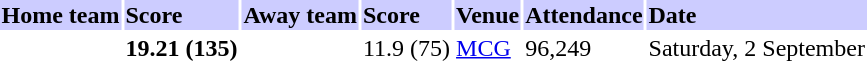<table>
<tr bgcolor="#CCCCFF">
<td><strong>Home team</strong></td>
<td><strong>Score</strong></td>
<td><strong>Away team</strong></td>
<td><strong>Score</strong></td>
<td><strong>Venue</strong></td>
<td><strong>Attendance</strong></td>
<td><strong>Date</strong></td>
</tr>
<tr bgcolor="#FFFFFF">
<td><strong></strong></td>
<td><strong>19.21 (135)</strong></td>
<td></td>
<td>11.9 (75)</td>
<td><a href='#'>MCG</a></td>
<td>96,249</td>
<td>Saturday, 2 September</td>
</tr>
</table>
